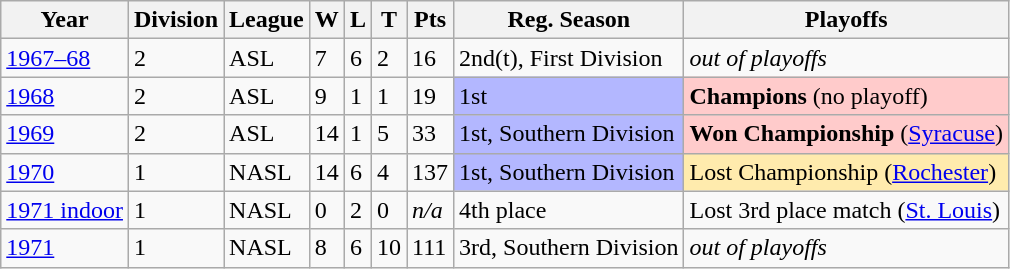<table class="wikitable">
<tr>
<th>Year</th>
<th>Division</th>
<th>League</th>
<th>W</th>
<th>L</th>
<th>T</th>
<th>Pts</th>
<th>Reg. Season</th>
<th>Playoffs</th>
</tr>
<tr>
<td><a href='#'>1967–68</a></td>
<td>2</td>
<td>ASL</td>
<td>7</td>
<td>6</td>
<td>2</td>
<td>16</td>
<td>2nd(t), First Division</td>
<td><em>out of playoffs</em></td>
</tr>
<tr>
<td><a href='#'>1968</a></td>
<td>2</td>
<td>ASL</td>
<td>9</td>
<td>1</td>
<td>1</td>
<td>19</td>
<td bgcolor="B3B7FF">1st</td>
<td bgcolor="ffcbcb"><strong>Champions</strong> (no playoff)</td>
</tr>
<tr>
<td><a href='#'>1969</a></td>
<td>2</td>
<td>ASL</td>
<td>14</td>
<td>1</td>
<td>5</td>
<td>33</td>
<td bgcolor="B3B7FF">1st, Southern Division</td>
<td bgcolor="ffcbcb"><strong>Won Championship</strong> (<a href='#'>Syracuse</a>)</td>
</tr>
<tr>
<td><a href='#'>1970</a></td>
<td>1</td>
<td>NASL</td>
<td>14</td>
<td>6</td>
<td>4</td>
<td>137</td>
<td bgcolor="B3B7FF">1st, Southern Division</td>
<td bgcolor="FFEBAD">Lost Championship (<a href='#'>Rochester</a>)</td>
</tr>
<tr>
<td><a href='#'>1971 indoor</a></td>
<td>1</td>
<td>NASL</td>
<td>0</td>
<td>2</td>
<td>0</td>
<td><em>n/a</em></td>
<td>4th place</td>
<td>Lost 3rd place match (<a href='#'>St. Louis</a>)</td>
</tr>
<tr>
<td><a href='#'>1971</a></td>
<td>1</td>
<td>NASL</td>
<td>8</td>
<td>6</td>
<td>10</td>
<td>111</td>
<td>3rd, Southern Division</td>
<td><em>out of playoffs</em></td>
</tr>
</table>
